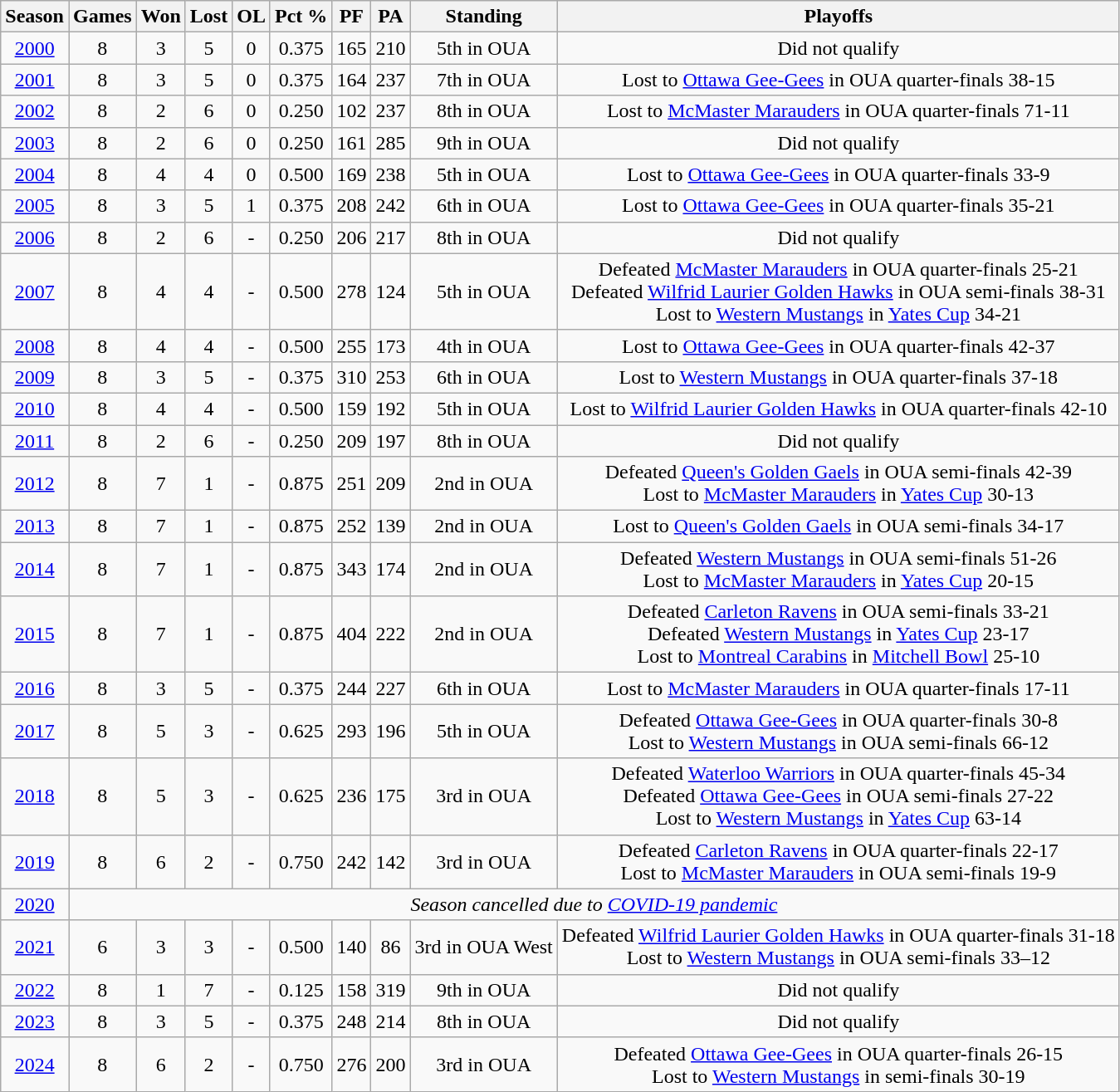<table class="wikitable" style="text-align:center">
<tr>
<th>Season</th>
<th>Games</th>
<th>Won</th>
<th>Lost</th>
<th>OL</th>
<th>Pct %</th>
<th>PF</th>
<th>PA</th>
<th>Standing</th>
<th>Playoffs</th>
</tr>
<tr>
<td><a href='#'>2000</a></td>
<td>8</td>
<td>3</td>
<td>5</td>
<td>0</td>
<td>0.375</td>
<td>165</td>
<td>210</td>
<td>5th in OUA</td>
<td>Did not qualify</td>
</tr>
<tr>
<td><a href='#'>2001</a></td>
<td>8</td>
<td>3</td>
<td>5</td>
<td>0</td>
<td>0.375</td>
<td>164</td>
<td>237</td>
<td>7th in OUA</td>
<td>Lost to <a href='#'>Ottawa Gee-Gees</a> in OUA quarter-finals 38-15</td>
</tr>
<tr>
<td><a href='#'>2002</a></td>
<td>8</td>
<td>2</td>
<td>6</td>
<td>0</td>
<td>0.250</td>
<td>102</td>
<td>237</td>
<td>8th in OUA</td>
<td>Lost to <a href='#'>McMaster Marauders</a> in OUA quarter-finals 71-11</td>
</tr>
<tr>
<td><a href='#'>2003</a></td>
<td>8</td>
<td>2</td>
<td>6</td>
<td>0</td>
<td>0.250</td>
<td>161</td>
<td>285</td>
<td>9th in OUA</td>
<td>Did not qualify</td>
</tr>
<tr>
<td><a href='#'>2004</a></td>
<td>8</td>
<td>4</td>
<td>4</td>
<td>0</td>
<td>0.500</td>
<td>169</td>
<td>238</td>
<td>5th in OUA</td>
<td>Lost to <a href='#'>Ottawa Gee-Gees</a> in OUA quarter-finals 33-9</td>
</tr>
<tr>
<td><a href='#'>2005</a></td>
<td>8</td>
<td>3</td>
<td>5</td>
<td>1</td>
<td>0.375</td>
<td>208</td>
<td>242</td>
<td>6th in OUA</td>
<td>Lost to <a href='#'>Ottawa Gee-Gees</a> in OUA quarter-finals 35-21</td>
</tr>
<tr>
<td><a href='#'>2006</a></td>
<td>8</td>
<td>2</td>
<td>6</td>
<td>-</td>
<td>0.250</td>
<td>206</td>
<td>217</td>
<td>8th in OUA</td>
<td>Did not qualify</td>
</tr>
<tr>
<td><a href='#'>2007</a></td>
<td>8</td>
<td>4</td>
<td>4</td>
<td>-</td>
<td>0.500</td>
<td>278</td>
<td>124</td>
<td>5th in OUA</td>
<td>Defeated <a href='#'>McMaster Marauders</a> in OUA quarter-finals 25-21<br>Defeated <a href='#'>Wilfrid Laurier Golden Hawks</a> in OUA semi-finals 38-31<br>Lost to <a href='#'>Western Mustangs</a> in <a href='#'>Yates Cup</a> 34-21</td>
</tr>
<tr>
<td><a href='#'>2008</a></td>
<td>8</td>
<td>4</td>
<td>4</td>
<td>-</td>
<td>0.500</td>
<td>255</td>
<td>173</td>
<td>4th in OUA</td>
<td>Lost to <a href='#'>Ottawa Gee-Gees</a> in OUA quarter-finals 42-37</td>
</tr>
<tr>
<td><a href='#'>2009</a></td>
<td>8</td>
<td>3</td>
<td>5</td>
<td>-</td>
<td>0.375</td>
<td>310</td>
<td>253</td>
<td>6th in OUA</td>
<td>Lost to <a href='#'>Western Mustangs</a> in OUA quarter-finals 37-18</td>
</tr>
<tr>
<td><a href='#'>2010</a></td>
<td>8</td>
<td>4</td>
<td>4</td>
<td>-</td>
<td>0.500</td>
<td>159</td>
<td>192</td>
<td>5th in OUA</td>
<td>Lost to <a href='#'>Wilfrid Laurier Golden Hawks</a> in OUA quarter-finals 42-10</td>
</tr>
<tr>
<td><a href='#'>2011</a></td>
<td>8</td>
<td>2</td>
<td>6</td>
<td>-</td>
<td>0.250</td>
<td>209</td>
<td>197</td>
<td>8th in OUA</td>
<td>Did not qualify</td>
</tr>
<tr>
<td><a href='#'>2012</a></td>
<td>8</td>
<td>7</td>
<td>1</td>
<td>-</td>
<td>0.875</td>
<td>251</td>
<td>209</td>
<td>2nd in OUA</td>
<td>Defeated <a href='#'>Queen's Golden Gaels</a> in OUA semi-finals 42-39<br>Lost to <a href='#'>McMaster Marauders</a> in <a href='#'>Yates Cup</a> 30-13</td>
</tr>
<tr>
<td><a href='#'>2013</a></td>
<td>8</td>
<td>7</td>
<td>1</td>
<td>-</td>
<td>0.875</td>
<td>252</td>
<td>139</td>
<td>2nd in OUA</td>
<td>Lost to <a href='#'>Queen's Golden Gaels</a> in OUA semi-finals 34-17</td>
</tr>
<tr>
<td><a href='#'>2014</a></td>
<td>8</td>
<td>7</td>
<td>1</td>
<td>-</td>
<td>0.875</td>
<td>343</td>
<td>174</td>
<td>2nd in OUA</td>
<td>Defeated <a href='#'>Western Mustangs</a> in OUA semi-finals 51-26<br>Lost to <a href='#'>McMaster Marauders</a> in <a href='#'>Yates Cup</a> 20-15</td>
</tr>
<tr>
<td><a href='#'>2015</a></td>
<td>8</td>
<td>7</td>
<td>1</td>
<td>-</td>
<td>0.875</td>
<td>404</td>
<td>222</td>
<td>2nd in OUA</td>
<td>Defeated <a href='#'>Carleton Ravens</a> in OUA semi-finals 33-21<br>Defeated <a href='#'>Western Mustangs</a> in <a href='#'>Yates Cup</a> 23-17<br>Lost to <a href='#'>Montreal Carabins</a> in <a href='#'>Mitchell Bowl</a> 25-10</td>
</tr>
<tr>
<td><a href='#'>2016</a></td>
<td>8</td>
<td>3</td>
<td>5</td>
<td>-</td>
<td>0.375</td>
<td>244</td>
<td>227</td>
<td>6th in OUA</td>
<td>Lost to <a href='#'>McMaster Marauders</a> in OUA quarter-finals 17-11</td>
</tr>
<tr>
<td><a href='#'>2017</a></td>
<td>8</td>
<td>5</td>
<td>3</td>
<td>-</td>
<td>0.625</td>
<td>293</td>
<td>196</td>
<td>5th in OUA</td>
<td>Defeated <a href='#'>Ottawa Gee-Gees</a> in OUA quarter-finals 30-8<br>Lost to <a href='#'>Western Mustangs</a> in OUA semi-finals 66-12</td>
</tr>
<tr>
<td><a href='#'>2018</a></td>
<td>8</td>
<td>5</td>
<td>3</td>
<td>-</td>
<td>0.625</td>
<td>236</td>
<td>175</td>
<td>3rd in OUA</td>
<td>Defeated <a href='#'>Waterloo Warriors</a> in OUA quarter-finals 45-34<br>Defeated <a href='#'>Ottawa Gee-Gees</a> in OUA semi-finals 27-22<br>Lost to <a href='#'>Western Mustangs</a> in <a href='#'>Yates Cup</a> 63-14</td>
</tr>
<tr>
<td><a href='#'>2019</a></td>
<td>8</td>
<td>6</td>
<td>2</td>
<td>-</td>
<td>0.750</td>
<td>242</td>
<td>142</td>
<td>3rd in OUA</td>
<td>Defeated <a href='#'>Carleton Ravens</a> in OUA quarter-finals 22-17<br>Lost to <a href='#'>McMaster Marauders</a> in OUA semi-finals 19-9</td>
</tr>
<tr>
<td><a href='#'>2020</a></td>
<td align="center" colSpan="9"><em>Season cancelled due to <a href='#'>COVID-19 pandemic</a></em></td>
</tr>
<tr>
<td><a href='#'>2021</a></td>
<td>6</td>
<td>3</td>
<td>3</td>
<td>-</td>
<td>0.500</td>
<td>140</td>
<td>86</td>
<td>3rd in OUA West</td>
<td>Defeated <a href='#'>Wilfrid Laurier Golden Hawks</a> in OUA quarter-finals 31-18<br>Lost to <a href='#'>Western Mustangs</a> in OUA semi-finals 33–12</td>
</tr>
<tr>
<td><a href='#'>2022</a></td>
<td>8</td>
<td>1</td>
<td>7</td>
<td>-</td>
<td>0.125</td>
<td>158</td>
<td>319</td>
<td>9th in OUA</td>
<td>Did not qualify</td>
</tr>
<tr>
<td><a href='#'>2023</a></td>
<td>8</td>
<td>3</td>
<td>5</td>
<td>-</td>
<td>0.375</td>
<td>248</td>
<td>214</td>
<td>8th in OUA</td>
<td>Did not qualify</td>
</tr>
<tr>
<td><a href='#'>2024</a></td>
<td>8</td>
<td>6</td>
<td>2</td>
<td>-</td>
<td>0.750</td>
<td>276</td>
<td>200</td>
<td>3rd in OUA</td>
<td>Defeated <a href='#'>Ottawa Gee-Gees</a> in OUA quarter-finals 26-15<br>Lost to <a href='#'>Western Mustangs</a> in semi-finals 30-19</td>
</tr>
</table>
